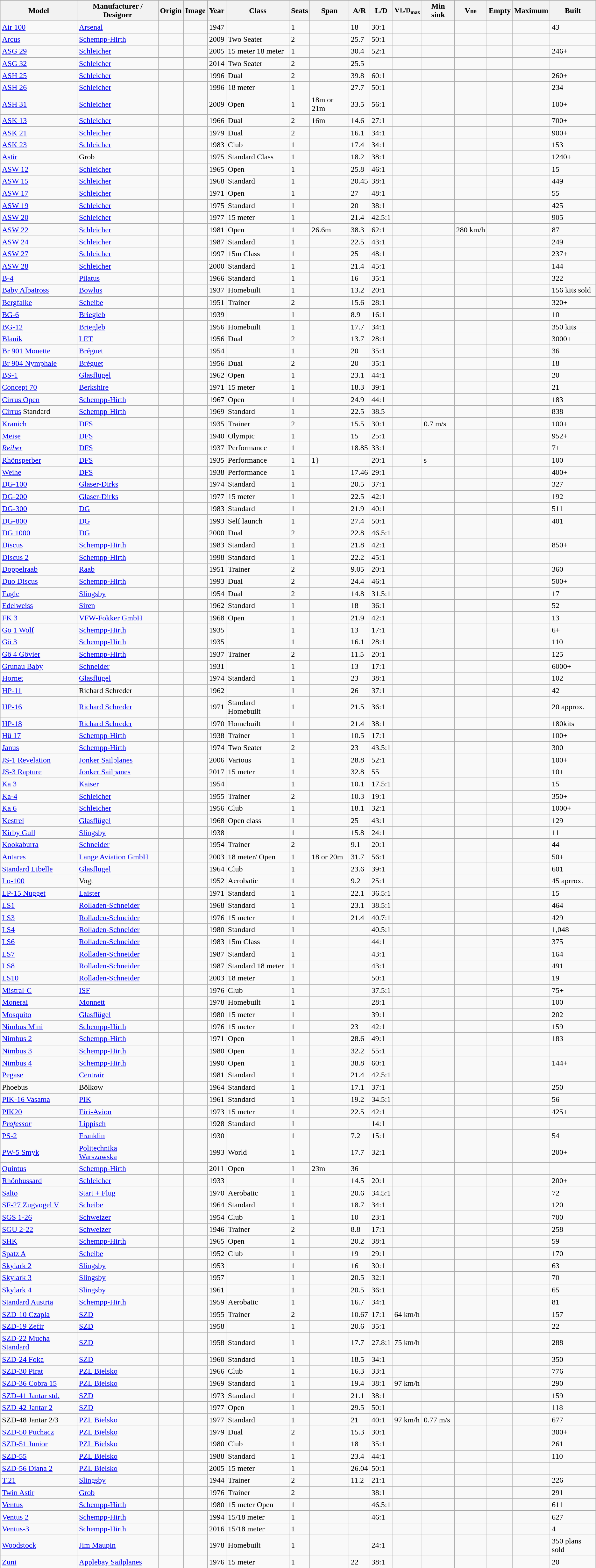<table class="wikitable sortable">
<tr>
</tr>
<tr>
<th>Model</th>
<th>Manufacturer / Designer</th>
<th>Origin</th>
<th>Image</th>
<th>Year</th>
<th>Class</th>
<th>Seats</th>
<th>Span</th>
<th>A/R</th>
<th>L/D</th>
<th>V<small>L/D<sub>max</sub></small></th>
<th>Min sink</th>
<th>V<small>ne</small></th>
<th>Empty</th>
<th>Maximum</th>
<th>Built</th>
</tr>
<tr>
<td><a href='#'>Air 100</a></td>
<td><a href='#'>Arsenal</a></td>
<td></td>
<td></td>
<td>1947</td>
<td></td>
<td>1</td>
<td></td>
<td>18</td>
<td>30:1</td>
<td></td>
<td></td>
<td></td>
<td></td>
<td></td>
<td>43</td>
</tr>
<tr>
<td><a href='#'>Arcus</a></td>
<td><a href='#'>Schempp-Hirth</a></td>
<td></td>
<td></td>
<td>2009</td>
<td>Two Seater</td>
<td>2</td>
<td></td>
<td>25.7</td>
<td>50:1</td>
<td></td>
<td></td>
<td></td>
<td></td>
<td></td>
<td></td>
</tr>
<tr>
<td><a href='#'>ASG 29</a></td>
<td><a href='#'>Schleicher</a></td>
<td></td>
<td></td>
<td>2005</td>
<td>15 meter 18 meter</td>
<td>1</td>
<td></td>
<td>30.4</td>
<td>52:1</td>
<td></td>
<td></td>
<td></td>
<td></td>
<td></td>
<td>246+</td>
</tr>
<tr>
<td><a href='#'>ASG 32</a></td>
<td><a href='#'>Schleicher</a></td>
<td></td>
<td></td>
<td>2014</td>
<td>Two Seater</td>
<td>2</td>
<td></td>
<td>25.5</td>
<td></td>
<td></td>
<td></td>
<td></td>
<td></td>
<td></td>
<td></td>
</tr>
<tr>
<td><a href='#'>ASH 25</a></td>
<td><a href='#'>Schleicher</a></td>
<td></td>
<td></td>
<td>1996</td>
<td>Dual</td>
<td>2</td>
<td></td>
<td>39.8</td>
<td>60:1</td>
<td></td>
<td></td>
<td></td>
<td></td>
<td></td>
<td>260+</td>
</tr>
<tr>
<td><a href='#'>ASH 26</a></td>
<td><a href='#'>Schleicher</a></td>
<td></td>
<td></td>
<td>1996</td>
<td>18 meter</td>
<td>1</td>
<td></td>
<td>27.7</td>
<td>50:1</td>
<td></td>
<td></td>
<td></td>
<td></td>
<td></td>
<td>234</td>
</tr>
<tr>
<td><a href='#'>ASH 31</a></td>
<td><a href='#'>Schleicher</a></td>
<td></td>
<td></td>
<td>2009</td>
<td>Open</td>
<td>1</td>
<td>18m or 21m</td>
<td>33.5</td>
<td>56:1</td>
<td></td>
<td></td>
<td></td>
<td></td>
<td></td>
<td>100+</td>
</tr>
<tr>
<td><a href='#'>ASK 13</a></td>
<td><a href='#'>Schleicher</a></td>
<td></td>
<td></td>
<td>1966</td>
<td>Dual</td>
<td>2</td>
<td>16m</td>
<td>14.6</td>
<td>27:1</td>
<td></td>
<td></td>
<td></td>
<td></td>
<td></td>
<td>700+</td>
</tr>
<tr>
<td><a href='#'>ASK 21</a></td>
<td><a href='#'>Schleicher</a></td>
<td></td>
<td></td>
<td>1979</td>
<td>Dual</td>
<td>2</td>
<td></td>
<td>16.1</td>
<td>34:1</td>
<td></td>
<td></td>
<td></td>
<td></td>
<td></td>
<td>900+</td>
</tr>
<tr>
<td><a href='#'>ASK 23</a></td>
<td><a href='#'>Schleicher</a></td>
<td></td>
<td></td>
<td>1983</td>
<td>Club</td>
<td>1</td>
<td></td>
<td>17.4</td>
<td>34:1</td>
<td></td>
<td></td>
<td></td>
<td></td>
<td></td>
<td>153</td>
</tr>
<tr>
<td><a href='#'>Astir</a></td>
<td>Grob</td>
<td></td>
<td></td>
<td>1975</td>
<td>Standard Class</td>
<td>1</td>
<td></td>
<td>18.2</td>
<td>38:1</td>
<td></td>
<td></td>
<td></td>
<td></td>
<td></td>
<td>1240+</td>
</tr>
<tr>
<td><a href='#'>ASW 12</a></td>
<td><a href='#'>Schleicher</a></td>
<td></td>
<td></td>
<td>1965</td>
<td>Open</td>
<td>1</td>
<td></td>
<td>25.8</td>
<td>46:1</td>
<td></td>
<td></td>
<td></td>
<td></td>
<td></td>
<td>15</td>
</tr>
<tr>
<td><a href='#'>ASW 15</a></td>
<td><a href='#'>Schleicher</a></td>
<td></td>
<td></td>
<td>1968</td>
<td>Standard</td>
<td>1</td>
<td></td>
<td>20.45</td>
<td>38:1</td>
<td></td>
<td></td>
<td></td>
<td></td>
<td></td>
<td>449</td>
</tr>
<tr>
<td><a href='#'>ASW 17</a></td>
<td><a href='#'>Schleicher</a></td>
<td></td>
<td></td>
<td>1971</td>
<td>Open</td>
<td>1</td>
<td></td>
<td>27</td>
<td>48:1</td>
<td></td>
<td></td>
<td></td>
<td></td>
<td></td>
<td>55</td>
</tr>
<tr>
<td><a href='#'>ASW 19</a></td>
<td><a href='#'>Schleicher</a></td>
<td></td>
<td></td>
<td>1975</td>
<td>Standard</td>
<td>1</td>
<td></td>
<td>20</td>
<td>38:1</td>
<td></td>
<td></td>
<td></td>
<td></td>
<td></td>
<td>425</td>
</tr>
<tr>
<td><a href='#'>ASW 20</a></td>
<td><a href='#'>Schleicher</a></td>
<td></td>
<td></td>
<td>1977</td>
<td>15 meter</td>
<td>1</td>
<td></td>
<td>21.4</td>
<td>42.5:1</td>
<td></td>
<td></td>
<td></td>
<td></td>
<td></td>
<td>905</td>
</tr>
<tr>
<td><a href='#'>ASW 22</a></td>
<td><a href='#'>Schleicher</a></td>
<td></td>
<td></td>
<td>1981</td>
<td>Open</td>
<td>1</td>
<td>26.6m</td>
<td>38.3</td>
<td>62:1</td>
<td></td>
<td></td>
<td>280 km/h</td>
<td></td>
<td></td>
<td>87</td>
</tr>
<tr>
<td><a href='#'>ASW 24</a></td>
<td><a href='#'>Schleicher</a></td>
<td></td>
<td></td>
<td>1987</td>
<td>Standard</td>
<td>1</td>
<td></td>
<td>22.5</td>
<td>43:1</td>
<td></td>
<td></td>
<td></td>
<td></td>
<td></td>
<td>249</td>
</tr>
<tr>
<td><a href='#'>ASW 27</a></td>
<td><a href='#'>Schleicher</a></td>
<td></td>
<td></td>
<td>1997</td>
<td>15m Class</td>
<td>1</td>
<td></td>
<td>25</td>
<td>48:1</td>
<td></td>
<td></td>
<td></td>
<td></td>
<td></td>
<td>237+</td>
</tr>
<tr>
<td><a href='#'>ASW 28</a></td>
<td><a href='#'>Schleicher</a></td>
<td></td>
<td></td>
<td>2000</td>
<td>Standard</td>
<td>1</td>
<td></td>
<td>21.4</td>
<td>45:1</td>
<td></td>
<td></td>
<td></td>
<td></td>
<td></td>
<td>144</td>
</tr>
<tr>
<td><a href='#'>B-4</a></td>
<td><a href='#'>Pilatus</a></td>
<td></td>
<td></td>
<td>1966</td>
<td>Standard</td>
<td>1</td>
<td></td>
<td>16</td>
<td>35:1</td>
<td></td>
<td></td>
<td></td>
<td></td>
<td></td>
<td>322</td>
</tr>
<tr>
<td><a href='#'>Baby Albatross</a></td>
<td><a href='#'>Bowlus</a></td>
<td></td>
<td></td>
<td>1937</td>
<td>Homebuilt</td>
<td>1</td>
<td></td>
<td>13.2</td>
<td>20:1</td>
<td></td>
<td></td>
<td></td>
<td></td>
<td></td>
<td>156 kits sold</td>
</tr>
<tr>
<td><a href='#'>Bergfalke</a></td>
<td><a href='#'>Scheibe</a></td>
<td></td>
<td></td>
<td>1951</td>
<td>Trainer</td>
<td>2</td>
<td></td>
<td>15.6</td>
<td>28:1</td>
<td></td>
<td></td>
<td></td>
<td></td>
<td></td>
<td>320+</td>
</tr>
<tr>
<td><a href='#'>BG-6</a></td>
<td><a href='#'>Briegleb</a></td>
<td></td>
<td></td>
<td>1939</td>
<td></td>
<td>1</td>
<td></td>
<td>8.9</td>
<td>16:1</td>
<td></td>
<td></td>
<td></td>
<td></td>
<td></td>
<td>10</td>
</tr>
<tr>
<td><a href='#'>BG-12</a></td>
<td><a href='#'>Briegleb</a></td>
<td></td>
<td></td>
<td>1956</td>
<td>Homebuilt</td>
<td>1</td>
<td></td>
<td>17.7</td>
<td>34:1</td>
<td></td>
<td></td>
<td></td>
<td></td>
<td></td>
<td>350 kits</td>
</tr>
<tr>
<td><a href='#'>Blanik</a></td>
<td><a href='#'>LET</a></td>
<td></td>
<td></td>
<td>1956</td>
<td>Dual</td>
<td>2</td>
<td></td>
<td>13.7</td>
<td>28:1</td>
<td></td>
<td></td>
<td></td>
<td></td>
<td></td>
<td>3000+</td>
</tr>
<tr>
<td><a href='#'>Br 901 Mouette</a></td>
<td><a href='#'>Bréguet</a></td>
<td></td>
<td></td>
<td>1954</td>
<td></td>
<td>1</td>
<td></td>
<td>20</td>
<td>35:1</td>
<td></td>
<td></td>
<td></td>
<td></td>
<td></td>
<td>36</td>
</tr>
<tr>
<td><a href='#'>Br 904 Nymphale</a></td>
<td><a href='#'>Bréguet</a></td>
<td></td>
<td></td>
<td>1956</td>
<td>Dual</td>
<td>2</td>
<td></td>
<td>20</td>
<td>35:1</td>
<td></td>
<td></td>
<td></td>
<td></td>
<td></td>
<td>18</td>
</tr>
<tr>
<td><a href='#'>BS-1</a></td>
<td><a href='#'>Glasflügel</a></td>
<td></td>
<td></td>
<td>1962</td>
<td>Open</td>
<td>1</td>
<td></td>
<td>23.1</td>
<td>44:1</td>
<td></td>
<td></td>
<td></td>
<td></td>
<td></td>
<td>20</td>
</tr>
<tr>
<td><a href='#'>Concept 70</a></td>
<td><a href='#'>Berkshire</a></td>
<td></td>
<td></td>
<td>1971</td>
<td>15 meter</td>
<td>1</td>
<td></td>
<td>18.3</td>
<td>39:1</td>
<td></td>
<td></td>
<td></td>
<td></td>
<td></td>
<td>21</td>
</tr>
<tr>
<td><a href='#'>Cirrus Open</a></td>
<td><a href='#'>Schempp-Hirth</a></td>
<td></td>
<td></td>
<td>1967</td>
<td>Open</td>
<td>1</td>
<td></td>
<td>24.9</td>
<td>44:1</td>
<td></td>
<td></td>
<td></td>
<td></td>
<td></td>
<td>183</td>
</tr>
<tr>
<td><a href='#'>Cirrus</a> Standard</td>
<td><a href='#'>Schempp-Hirth</a></td>
<td></td>
<td></td>
<td>1969</td>
<td>Standard</td>
<td>1</td>
<td></td>
<td>22.5</td>
<td>38.5</td>
<td></td>
<td></td>
<td></td>
<td></td>
<td></td>
<td>838</td>
</tr>
<tr>
<td><a href='#'>Kranich</a></td>
<td><a href='#'>DFS</a></td>
<td></td>
<td></td>
<td>1935</td>
<td>Trainer</td>
<td>2</td>
<td></td>
<td>15.5</td>
<td>30:1</td>
<td></td>
<td>0.7 m/s</td>
<td></td>
<td></td>
<td></td>
<td>100+</td>
</tr>
<tr>
<td><a href='#'>Meise</a></td>
<td><a href='#'>DFS</a></td>
<td></td>
<td></td>
<td>1940</td>
<td>Olympic</td>
<td>1</td>
<td></td>
<td>15</td>
<td>25:1</td>
<td></td>
<td></td>
<td></td>
<td></td>
<td></td>
<td>952+</td>
</tr>
<tr>
<td><a href='#'><em>Reiher</em></a></td>
<td><a href='#'>DFS</a></td>
<td></td>
<td></td>
<td>1937</td>
<td>Performance</td>
<td>1</td>
<td></td>
<td>18.85</td>
<td>33:1</td>
<td></td>
<td></td>
<td></td>
<td></td>
<td></td>
<td>7+</td>
</tr>
<tr>
<td><a href='#'>Rhönsperber</a></td>
<td><a href='#'>DFS</a></td>
<td></td>
<td></td>
<td>1935</td>
<td>Performance</td>
<td>1</td>
<td>1}</td>
<td></td>
<td>20:1</td>
<td></td>
<td>s</td>
<td></td>
<td></td>
<td></td>
<td>100</td>
</tr>
<tr>
<td><a href='#'>Weihe</a></td>
<td><a href='#'>DFS</a></td>
<td></td>
<td></td>
<td>1938</td>
<td>Performance</td>
<td>1</td>
<td></td>
<td>17.46</td>
<td>29:1</td>
<td></td>
<td></td>
<td></td>
<td></td>
<td></td>
<td>400+</td>
</tr>
<tr>
<td><a href='#'>DG-100</a></td>
<td><a href='#'>Glaser-Dirks</a></td>
<td></td>
<td></td>
<td>1974</td>
<td>Standard</td>
<td>1</td>
<td></td>
<td>20.5</td>
<td>37:1</td>
<td></td>
<td></td>
<td></td>
<td></td>
<td></td>
<td>327</td>
</tr>
<tr>
<td><a href='#'>DG-200</a></td>
<td><a href='#'>Glaser-Dirks</a></td>
<td></td>
<td></td>
<td>1977</td>
<td>15 meter</td>
<td>1</td>
<td></td>
<td>22.5</td>
<td>42:1</td>
<td></td>
<td></td>
<td></td>
<td></td>
<td></td>
<td>192</td>
</tr>
<tr>
<td><a href='#'>DG-300</a></td>
<td><a href='#'>DG</a></td>
<td></td>
<td></td>
<td>1983</td>
<td>Standard</td>
<td>1</td>
<td></td>
<td>21.9</td>
<td>40:1</td>
<td></td>
<td></td>
<td></td>
<td></td>
<td></td>
<td>511</td>
</tr>
<tr>
<td><a href='#'>DG-800</a></td>
<td><a href='#'>DG</a></td>
<td></td>
<td></td>
<td>1993</td>
<td>Self launch</td>
<td>1</td>
<td></td>
<td>27.4</td>
<td>50:1</td>
<td></td>
<td></td>
<td></td>
<td></td>
<td></td>
<td>401</td>
</tr>
<tr>
<td><a href='#'>DG 1000</a></td>
<td><a href='#'>DG</a></td>
<td></td>
<td></td>
<td>2000</td>
<td>Dual</td>
<td>2</td>
<td></td>
<td>22.8</td>
<td>46.5:1</td>
<td></td>
<td></td>
<td></td>
<td></td>
<td></td>
<td></td>
</tr>
<tr>
<td><a href='#'>Discus</a></td>
<td><a href='#'>Schempp-Hirth</a></td>
<td></td>
<td></td>
<td>1983</td>
<td>Standard</td>
<td>1</td>
<td></td>
<td>21.8</td>
<td>42:1</td>
<td></td>
<td></td>
<td></td>
<td></td>
<td></td>
<td>850+</td>
</tr>
<tr>
<td><a href='#'>Discus 2</a></td>
<td><a href='#'>Schempp-Hirth</a></td>
<td></td>
<td></td>
<td>1998</td>
<td>Standard</td>
<td>1</td>
<td></td>
<td>22.2</td>
<td>45:1</td>
<td></td>
<td></td>
<td></td>
<td></td>
<td></td>
<td></td>
</tr>
<tr>
<td><a href='#'>Doppelraab</a></td>
<td><a href='#'>Raab</a></td>
<td></td>
<td></td>
<td>1951</td>
<td>Trainer</td>
<td>2</td>
<td></td>
<td>9.05</td>
<td>20:1</td>
<td></td>
<td></td>
<td></td>
<td></td>
<td></td>
<td>360</td>
</tr>
<tr>
<td><a href='#'>Duo Discus</a></td>
<td><a href='#'>Schempp-Hirth</a></td>
<td></td>
<td></td>
<td>1993</td>
<td>Dual</td>
<td>2</td>
<td></td>
<td>24.4</td>
<td>46:1</td>
<td></td>
<td></td>
<td></td>
<td></td>
<td></td>
<td>500+</td>
</tr>
<tr>
<td><a href='#'>Eagle</a></td>
<td><a href='#'>Slingsby</a></td>
<td></td>
<td></td>
<td>1954</td>
<td>Dual</td>
<td>2</td>
<td></td>
<td>14.8</td>
<td>31.5:1</td>
<td></td>
<td></td>
<td></td>
<td></td>
<td></td>
<td>17</td>
</tr>
<tr>
<td><a href='#'>Edelweiss</a></td>
<td><a href='#'>Siren</a></td>
<td></td>
<td></td>
<td>1962</td>
<td>Standard</td>
<td>1</td>
<td></td>
<td>18</td>
<td>36:1</td>
<td></td>
<td></td>
<td></td>
<td></td>
<td></td>
<td>52</td>
</tr>
<tr>
<td><a href='#'>FK 3</a></td>
<td><a href='#'>VFW-Fokker GmbH</a></td>
<td></td>
<td></td>
<td>1968</td>
<td>Open</td>
<td>1</td>
<td></td>
<td>21.9</td>
<td>42:1</td>
<td></td>
<td></td>
<td></td>
<td></td>
<td></td>
<td>13</td>
</tr>
<tr>
<td><a href='#'>Gö 1 Wolf</a></td>
<td><a href='#'>Schempp-Hirth</a></td>
<td></td>
<td></td>
<td>1935</td>
<td></td>
<td>1</td>
<td></td>
<td>13</td>
<td>17:1</td>
<td></td>
<td></td>
<td></td>
<td></td>
<td></td>
<td>6+</td>
</tr>
<tr>
<td><a href='#'>Gö 3</a></td>
<td><a href='#'>Schempp-Hirth</a></td>
<td></td>
<td></td>
<td>1935</td>
<td></td>
<td>1</td>
<td></td>
<td>16.1</td>
<td>28:1</td>
<td></td>
<td></td>
<td></td>
<td></td>
<td></td>
<td>110</td>
</tr>
<tr>
<td><a href='#'>Gö 4 Gövier</a></td>
<td><a href='#'>Schempp-Hirth</a></td>
<td></td>
<td></td>
<td>1937</td>
<td>Trainer</td>
<td>2</td>
<td></td>
<td>11.5</td>
<td>20:1</td>
<td></td>
<td></td>
<td></td>
<td></td>
<td></td>
<td>125</td>
</tr>
<tr>
<td><a href='#'>Grunau Baby</a></td>
<td><a href='#'>Schneider</a></td>
<td></td>
<td></td>
<td>1931</td>
<td></td>
<td>1</td>
<td></td>
<td>13</td>
<td>17:1</td>
<td></td>
<td></td>
<td></td>
<td></td>
<td></td>
<td>6000+</td>
</tr>
<tr>
<td><a href='#'>Hornet</a></td>
<td><a href='#'>Glasflügel</a></td>
<td></td>
<td></td>
<td>1974</td>
<td>Standard</td>
<td>1</td>
<td></td>
<td>23</td>
<td>38:1</td>
<td></td>
<td></td>
<td></td>
<td></td>
<td></td>
<td>102</td>
</tr>
<tr>
<td><a href='#'>HP-11</a></td>
<td>Richard Schreder</td>
<td></td>
<td></td>
<td>1962</td>
<td></td>
<td>1</td>
<td></td>
<td>26</td>
<td>37:1</td>
<td></td>
<td></td>
<td></td>
<td></td>
<td></td>
<td>42</td>
</tr>
<tr>
<td><a href='#'>HP-16</a></td>
<td><a href='#'>Richard Schreder</a></td>
<td></td>
<td></td>
<td>1971</td>
<td>Standard Homebuilt</td>
<td>1</td>
<td></td>
<td>21.5</td>
<td>36:1</td>
<td></td>
<td></td>
<td></td>
<td></td>
<td></td>
<td>20 approx.</td>
</tr>
<tr>
<td><a href='#'>HP-18</a></td>
<td><a href='#'>Richard Schreder</a></td>
<td></td>
<td></td>
<td>1970</td>
<td>Homebuilt</td>
<td>1</td>
<td></td>
<td>21.4</td>
<td>38:1</td>
<td></td>
<td></td>
<td></td>
<td></td>
<td></td>
<td>180kits</td>
</tr>
<tr>
<td><a href='#'>Hü 17</a></td>
<td><a href='#'>Schempp-Hirth</a></td>
<td></td>
<td></td>
<td>1938</td>
<td>Trainer</td>
<td>1</td>
<td></td>
<td>10.5</td>
<td>17:1</td>
<td></td>
<td></td>
<td></td>
<td></td>
<td></td>
<td>100+</td>
</tr>
<tr>
<td><a href='#'>Janus</a></td>
<td><a href='#'>Schempp-Hirth</a></td>
<td></td>
<td></td>
<td>1974</td>
<td>Two Seater</td>
<td>2</td>
<td></td>
<td>23</td>
<td>43.5:1</td>
<td></td>
<td></td>
<td></td>
<td></td>
<td></td>
<td>300</td>
</tr>
<tr>
<td><a href='#'>JS-1 Revelation</a></td>
<td><a href='#'>Jonker Sailplanes</a></td>
<td></td>
<td></td>
<td>2006</td>
<td>Various</td>
<td>1</td>
<td></td>
<td>28.8</td>
<td>52:1</td>
<td></td>
<td></td>
<td></td>
<td></td>
<td></td>
<td>100+</td>
</tr>
<tr>
<td><a href='#'>JS-3 Rapture</a></td>
<td><a href='#'>Jonker Sailpanes</a></td>
<td></td>
<td></td>
<td>2017</td>
<td>15 meter</td>
<td>1</td>
<td></td>
<td>32.8</td>
<td>55</td>
<td></td>
<td></td>
<td></td>
<td></td>
<td></td>
<td>10+</td>
</tr>
<tr>
<td><a href='#'>Ka 3</a></td>
<td><a href='#'>Kaiser</a></td>
<td></td>
<td></td>
<td>1954</td>
<td></td>
<td>1</td>
<td></td>
<td>10.1</td>
<td>17.5:1</td>
<td></td>
<td></td>
<td></td>
<td></td>
<td></td>
<td>15</td>
</tr>
<tr>
<td><a href='#'>Ka-4</a></td>
<td><a href='#'>Schleicher</a></td>
<td></td>
<td></td>
<td>1955</td>
<td>Trainer</td>
<td>2</td>
<td></td>
<td>10.3</td>
<td>19:1</td>
<td></td>
<td></td>
<td></td>
<td></td>
<td></td>
<td>350+</td>
</tr>
<tr>
<td><a href='#'>Ka 6</a></td>
<td><a href='#'>Schleicher</a></td>
<td></td>
<td></td>
<td>1956</td>
<td>Club</td>
<td>1</td>
<td></td>
<td>18.1</td>
<td>32:1</td>
<td></td>
<td></td>
<td></td>
<td></td>
<td></td>
<td>1000+</td>
</tr>
<tr>
<td><a href='#'>Kestrel</a></td>
<td><a href='#'>Glasflügel</a></td>
<td></td>
<td></td>
<td>1968</td>
<td>Open class</td>
<td>1</td>
<td></td>
<td>25</td>
<td>43:1</td>
<td></td>
<td></td>
<td></td>
<td></td>
<td></td>
<td>129</td>
</tr>
<tr>
<td><a href='#'>Kirby Gull</a></td>
<td><a href='#'>Slingsby</a></td>
<td></td>
<td></td>
<td>1938</td>
<td></td>
<td>1</td>
<td></td>
<td>15.8</td>
<td>24:1</td>
<td></td>
<td></td>
<td></td>
<td></td>
<td></td>
<td>11</td>
</tr>
<tr>
<td><a href='#'>Kookaburra</a></td>
<td><a href='#'>Schneider</a></td>
<td></td>
<td></td>
<td>1954</td>
<td>Trainer</td>
<td>2</td>
<td></td>
<td>9.1</td>
<td>20:1</td>
<td></td>
<td></td>
<td></td>
<td></td>
<td></td>
<td>44</td>
</tr>
<tr>
<td><a href='#'>Antares</a></td>
<td><a href='#'>Lange Aviation GmbH</a></td>
<td></td>
<td></td>
<td>2003</td>
<td>18 meter/ Open</td>
<td>1</td>
<td>18 or 20m</td>
<td>31.7</td>
<td>56:1</td>
<td></td>
<td></td>
<td></td>
<td></td>
<td></td>
<td>50+</td>
</tr>
<tr>
<td><a href='#'>Standard Libelle</a></td>
<td><a href='#'>Glasflügel</a></td>
<td></td>
<td></td>
<td>1964</td>
<td>Club</td>
<td>1</td>
<td></td>
<td>23.6</td>
<td>39:1</td>
<td></td>
<td></td>
<td></td>
<td></td>
<td></td>
<td>601</td>
</tr>
<tr>
<td><a href='#'>Lo-100</a></td>
<td>Vogt</td>
<td></td>
<td></td>
<td>1952</td>
<td>Aerobatic</td>
<td>1</td>
<td></td>
<td>9.2</td>
<td>25:1</td>
<td></td>
<td></td>
<td></td>
<td></td>
<td></td>
<td>45 aprrox.</td>
</tr>
<tr>
<td><a href='#'>LP-15 Nugget</a></td>
<td><a href='#'>Laister</a></td>
<td></td>
<td></td>
<td>1971</td>
<td>Standard</td>
<td>1</td>
<td></td>
<td>22.1</td>
<td>36.5:1</td>
<td></td>
<td></td>
<td></td>
<td></td>
<td></td>
<td>15</td>
</tr>
<tr>
<td><a href='#'>LS1</a></td>
<td><a href='#'>Rolladen-Schneider</a></td>
<td></td>
<td></td>
<td>1968</td>
<td>Standard</td>
<td>1</td>
<td></td>
<td>23.1</td>
<td>38.5:1</td>
<td></td>
<td></td>
<td></td>
<td></td>
<td></td>
<td>464</td>
</tr>
<tr>
<td><a href='#'>LS3</a></td>
<td><a href='#'>Rolladen-Schneider</a></td>
<td></td>
<td></td>
<td>1976</td>
<td>15 meter</td>
<td>1</td>
<td></td>
<td>21.4</td>
<td>40.7:1</td>
<td></td>
<td></td>
<td></td>
<td></td>
<td></td>
<td>429</td>
</tr>
<tr>
<td><a href='#'>LS4</a></td>
<td><a href='#'>Rolladen-Schneider</a></td>
<td></td>
<td></td>
<td>1980</td>
<td>Standard</td>
<td>1</td>
<td></td>
<td></td>
<td>40.5:1</td>
<td></td>
<td></td>
<td></td>
<td></td>
<td></td>
<td>1,048</td>
</tr>
<tr>
<td><a href='#'>LS6</a></td>
<td><a href='#'>Rolladen-Schneider</a></td>
<td></td>
<td></td>
<td>1983</td>
<td>15m Class</td>
<td>1</td>
<td></td>
<td></td>
<td>44:1</td>
<td></td>
<td></td>
<td></td>
<td></td>
<td></td>
<td>375</td>
</tr>
<tr>
<td><a href='#'>LS7</a></td>
<td><a href='#'>Rolladen-Schneider</a></td>
<td></td>
<td></td>
<td>1987</td>
<td>Standard</td>
<td>1</td>
<td></td>
<td></td>
<td>43:1</td>
<td></td>
<td></td>
<td></td>
<td></td>
<td></td>
<td>164</td>
</tr>
<tr>
<td><a href='#'>LS8</a></td>
<td><a href='#'>Rolladen-Schneider</a></td>
<td></td>
<td></td>
<td>1987</td>
<td>Standard 18 meter</td>
<td>1</td>
<td></td>
<td></td>
<td>43:1</td>
<td></td>
<td></td>
<td></td>
<td></td>
<td></td>
<td>491</td>
</tr>
<tr>
<td><a href='#'>LS10</a></td>
<td><a href='#'>Rolladen-Schneider</a></td>
<td></td>
<td></td>
<td>2003</td>
<td>18 meter</td>
<td>1</td>
<td></td>
<td></td>
<td>50:1</td>
<td></td>
<td></td>
<td></td>
<td></td>
<td></td>
<td>19</td>
</tr>
<tr>
<td><a href='#'>Mistral-C</a></td>
<td><a href='#'>ISF</a></td>
<td></td>
<td></td>
<td>1976</td>
<td>Club</td>
<td>1</td>
<td></td>
<td></td>
<td>37.5:1</td>
<td></td>
<td></td>
<td></td>
<td></td>
<td></td>
<td>75+</td>
</tr>
<tr>
<td><a href='#'>Monerai</a></td>
<td><a href='#'>Monnett</a></td>
<td></td>
<td></td>
<td>1978</td>
<td>Homebuilt</td>
<td>1</td>
<td></td>
<td></td>
<td>28:1</td>
<td></td>
<td></td>
<td></td>
<td></td>
<td></td>
<td>100</td>
</tr>
<tr>
<td><a href='#'>Mosquito</a></td>
<td><a href='#'>Glasflügel</a></td>
<td></td>
<td></td>
<td>1980</td>
<td>15 meter</td>
<td>1</td>
<td></td>
<td></td>
<td>39:1</td>
<td></td>
<td></td>
<td></td>
<td></td>
<td></td>
<td>202</td>
</tr>
<tr>
<td><a href='#'>Nimbus Mini</a></td>
<td><a href='#'>Schempp-Hirth</a></td>
<td></td>
<td></td>
<td>1976</td>
<td>15 meter</td>
<td>1</td>
<td></td>
<td>23</td>
<td>42:1</td>
<td></td>
<td></td>
<td></td>
<td></td>
<td></td>
<td>159</td>
</tr>
<tr>
<td><a href='#'>Nimbus 2</a></td>
<td><a href='#'>Schempp-Hirth</a></td>
<td></td>
<td></td>
<td>1971</td>
<td>Open</td>
<td>1</td>
<td></td>
<td>28.6</td>
<td>49:1</td>
<td></td>
<td></td>
<td></td>
<td></td>
<td></td>
<td>183</td>
</tr>
<tr>
<td><a href='#'>Nimbus 3</a></td>
<td><a href='#'>Schempp-Hirth</a></td>
<td></td>
<td></td>
<td>1980</td>
<td>Open</td>
<td>1</td>
<td></td>
<td>32.2</td>
<td>55:1</td>
<td></td>
<td></td>
<td></td>
<td></td>
<td></td>
<td></td>
</tr>
<tr>
<td><a href='#'>Nimbus 4</a></td>
<td><a href='#'>Schempp-Hirth</a></td>
<td></td>
<td></td>
<td>1990</td>
<td>Open</td>
<td>1</td>
<td></td>
<td>38.8</td>
<td>60:1</td>
<td></td>
<td></td>
<td></td>
<td></td>
<td></td>
<td>144+</td>
</tr>
<tr>
<td><a href='#'>Pegase</a></td>
<td><a href='#'>Centrair</a></td>
<td></td>
<td></td>
<td>1981</td>
<td>Standard</td>
<td>1</td>
<td></td>
<td>21.4</td>
<td>42.5:1</td>
<td></td>
<td></td>
<td></td>
<td></td>
<td></td>
<td></td>
</tr>
<tr>
<td>Phoebus</td>
<td>Bölkow</td>
<td></td>
<td></td>
<td>1964</td>
<td>Standard</td>
<td>1</td>
<td></td>
<td>17.1</td>
<td>37:1</td>
<td></td>
<td></td>
<td></td>
<td></td>
<td></td>
<td>250</td>
</tr>
<tr>
<td><a href='#'>PIK-16 Vasama</a></td>
<td><a href='#'>PIK</a></td>
<td></td>
<td></td>
<td>1961</td>
<td>Standard</td>
<td>1</td>
<td></td>
<td>19.2</td>
<td>34.5:1</td>
<td></td>
<td></td>
<td></td>
<td></td>
<td></td>
<td>56</td>
</tr>
<tr>
<td><a href='#'>PIK20</a></td>
<td><a href='#'>Eiri-Avion</a></td>
<td></td>
<td></td>
<td>1973</td>
<td>15 meter</td>
<td>1</td>
<td></td>
<td>22.5</td>
<td>42:1</td>
<td></td>
<td></td>
<td></td>
<td></td>
<td></td>
<td>425+</td>
</tr>
<tr>
<td><a href='#'><em>Professor</em></a></td>
<td><a href='#'>Lippisch</a></td>
<td></td>
<td></td>
<td>1928</td>
<td>Standard</td>
<td>1</td>
<td></td>
<td></td>
<td>14:1</td>
<td></td>
<td></td>
<td></td>
<td></td>
<td></td>
<td></td>
</tr>
<tr>
<td><a href='#'>PS-2</a></td>
<td><a href='#'>Franklin</a></td>
<td></td>
<td></td>
<td>1930</td>
<td></td>
<td>1</td>
<td></td>
<td>7.2</td>
<td>15:1</td>
<td></td>
<td></td>
<td></td>
<td></td>
<td></td>
<td>54</td>
</tr>
<tr>
<td><a href='#'>PW-5 Smyk</a></td>
<td><a href='#'>Politechnika Warszawska</a></td>
<td></td>
<td></td>
<td>1993</td>
<td>World</td>
<td>1</td>
<td></td>
<td>17.7</td>
<td>32:1</td>
<td></td>
<td></td>
<td></td>
<td></td>
<td></td>
<td>200+</td>
</tr>
<tr>
<td><a href='#'>Quintus</a></td>
<td><a href='#'>Schempp-Hirth</a></td>
<td></td>
<td></td>
<td>2011</td>
<td>Open</td>
<td>1</td>
<td>23m</td>
<td>36</td>
<td></td>
<td></td>
<td></td>
<td></td>
<td></td>
<td></td>
<td></td>
</tr>
<tr>
<td><a href='#'>Rhönbussard</a></td>
<td><a href='#'>Schleicher</a></td>
<td></td>
<td></td>
<td>1933</td>
<td></td>
<td>1</td>
<td></td>
<td>14.5</td>
<td>20:1</td>
<td></td>
<td></td>
<td></td>
<td></td>
<td></td>
<td>200+</td>
</tr>
<tr>
<td><a href='#'>Salto</a></td>
<td><a href='#'>Start + Flug</a></td>
<td></td>
<td></td>
<td>1970</td>
<td>Aerobatic</td>
<td>1</td>
<td></td>
<td>20.6</td>
<td>34.5:1</td>
<td></td>
<td></td>
<td></td>
<td></td>
<td></td>
<td>72</td>
</tr>
<tr>
<td><a href='#'>SF-27 Zugvogel V</a></td>
<td><a href='#'>Scheibe</a></td>
<td></td>
<td></td>
<td>1964</td>
<td>Standard</td>
<td>1</td>
<td></td>
<td>18.7</td>
<td>34:1</td>
<td></td>
<td></td>
<td></td>
<td></td>
<td></td>
<td>120</td>
</tr>
<tr>
<td><a href='#'>SGS 1-26</a></td>
<td><a href='#'>Schweizer</a></td>
<td></td>
<td></td>
<td>1954</td>
<td>Club</td>
<td>1</td>
<td></td>
<td>10</td>
<td>23:1</td>
<td></td>
<td></td>
<td></td>
<td></td>
<td></td>
<td>700</td>
</tr>
<tr>
<td><a href='#'>SGU 2-22</a></td>
<td><a href='#'>Schweizer</a></td>
<td></td>
<td></td>
<td>1946</td>
<td>Trainer</td>
<td>2</td>
<td></td>
<td>8.8</td>
<td>17:1</td>
<td></td>
<td></td>
<td></td>
<td></td>
<td></td>
<td>258</td>
</tr>
<tr>
<td><a href='#'>SHK</a></td>
<td><a href='#'>Schempp-Hirth</a></td>
<td></td>
<td></td>
<td>1965</td>
<td>Open</td>
<td>1</td>
<td></td>
<td>20.2</td>
<td>38:1</td>
<td></td>
<td></td>
<td></td>
<td></td>
<td></td>
<td>59</td>
</tr>
<tr>
<td><a href='#'>Spatz A</a></td>
<td><a href='#'>Scheibe</a></td>
<td></td>
<td></td>
<td>1952</td>
<td>Club</td>
<td>1</td>
<td></td>
<td>19</td>
<td>29:1</td>
<td></td>
<td></td>
<td></td>
<td></td>
<td></td>
<td>170</td>
</tr>
<tr>
<td><a href='#'>Skylark 2</a></td>
<td><a href='#'>Slingsby</a></td>
<td></td>
<td></td>
<td>1953</td>
<td></td>
<td>1</td>
<td></td>
<td>16</td>
<td>30:1</td>
<td></td>
<td></td>
<td></td>
<td></td>
<td></td>
<td>63</td>
</tr>
<tr>
<td><a href='#'>Skylark 3</a></td>
<td><a href='#'>Slingsby</a></td>
<td></td>
<td></td>
<td>1957</td>
<td></td>
<td>1</td>
<td></td>
<td>20.5</td>
<td>32:1</td>
<td></td>
<td></td>
<td></td>
<td></td>
<td></td>
<td>70</td>
</tr>
<tr>
<td><a href='#'>Skylark 4</a></td>
<td><a href='#'>Slingsby</a></td>
<td></td>
<td></td>
<td>1961</td>
<td></td>
<td>1</td>
<td></td>
<td>20.5</td>
<td>36:1</td>
<td></td>
<td></td>
<td></td>
<td></td>
<td></td>
<td>65</td>
</tr>
<tr>
<td><a href='#'>Standard Austria</a></td>
<td><a href='#'>Schempp-Hirth</a></td>
<td></td>
<td></td>
<td>1959</td>
<td>Aerobatic</td>
<td>1</td>
<td></td>
<td>16.7</td>
<td>34:1</td>
<td></td>
<td></td>
<td></td>
<td></td>
<td></td>
<td>81</td>
</tr>
<tr>
<td><a href='#'>SZD-10 Czapla</a></td>
<td><a href='#'>SZD</a></td>
<td></td>
<td></td>
<td>1955</td>
<td>Trainer</td>
<td>2</td>
<td></td>
<td>10.67</td>
<td>17:1</td>
<td>64 km/h</td>
<td></td>
<td></td>
<td></td>
<td></td>
<td>157</td>
</tr>
<tr>
<td><a href='#'>SZD-19 Zefir</a></td>
<td><a href='#'>SZD</a></td>
<td></td>
<td></td>
<td>1958</td>
<td></td>
<td>1</td>
<td></td>
<td>20.6</td>
<td>35:1</td>
<td></td>
<td></td>
<td></td>
<td></td>
<td></td>
<td>22</td>
</tr>
<tr>
<td><a href='#'>SZD-22 Mucha Standard</a></td>
<td><a href='#'>SZD</a></td>
<td></td>
<td></td>
<td>1958</td>
<td>Standard</td>
<td>1</td>
<td></td>
<td>17.7</td>
<td>27.8:1</td>
<td>75 km/h</td>
<td></td>
<td></td>
<td></td>
<td></td>
<td>288</td>
</tr>
<tr>
<td><a href='#'>SZD-24 Foka</a></td>
<td><a href='#'>SZD</a></td>
<td></td>
<td></td>
<td>1960</td>
<td>Standard</td>
<td>1</td>
<td></td>
<td>18.5</td>
<td>34:1</td>
<td></td>
<td></td>
<td></td>
<td></td>
<td></td>
<td>350</td>
</tr>
<tr>
<td><a href='#'>SZD-30 Pirat</a></td>
<td><a href='#'>PZL Bielsko</a></td>
<td></td>
<td></td>
<td>1966</td>
<td>Club</td>
<td>1</td>
<td></td>
<td>16.3</td>
<td>33:1</td>
<td></td>
<td></td>
<td></td>
<td></td>
<td></td>
<td>776</td>
</tr>
<tr>
<td><a href='#'>SZD-36 Cobra 15</a></td>
<td><a href='#'>PZL Bielsko</a></td>
<td></td>
<td></td>
<td>1969</td>
<td>Standard</td>
<td>1</td>
<td></td>
<td>19.4</td>
<td>38:1</td>
<td>97 km/h</td>
<td></td>
<td></td>
<td></td>
<td></td>
<td>290</td>
</tr>
<tr>
<td><a href='#'>SZD-41 Jantar std.</a></td>
<td><a href='#'>SZD</a></td>
<td></td>
<td></td>
<td>1973</td>
<td>Standard</td>
<td>1</td>
<td></td>
<td>21.1</td>
<td>38:1</td>
<td></td>
<td></td>
<td></td>
<td></td>
<td></td>
<td>159</td>
</tr>
<tr>
<td><a href='#'>SZD-42 Jantar 2</a></td>
<td><a href='#'>SZD</a></td>
<td></td>
<td></td>
<td>1977</td>
<td>Open</td>
<td>1</td>
<td></td>
<td>29.5</td>
<td>50:1</td>
<td></td>
<td></td>
<td></td>
<td></td>
<td></td>
<td>118</td>
</tr>
<tr>
<td>SZD-48 Jantar 2/3</td>
<td><a href='#'>PZL Bielsko</a></td>
<td></td>
<td></td>
<td>1977</td>
<td>Standard</td>
<td>1</td>
<td></td>
<td>21</td>
<td>40:1</td>
<td>97 km/h</td>
<td>0.77 m/s</td>
<td></td>
<td></td>
<td></td>
<td>677</td>
</tr>
<tr>
<td><a href='#'>SZD-50 Puchacz</a></td>
<td><a href='#'>PZL Bielsko</a></td>
<td></td>
<td></td>
<td>1979</td>
<td>Dual</td>
<td>2</td>
<td></td>
<td>15.3</td>
<td>30:1</td>
<td></td>
<td></td>
<td></td>
<td></td>
<td></td>
<td>300+</td>
</tr>
<tr>
<td><a href='#'>SZD-51 Junior</a></td>
<td><a href='#'>PZL Bielsko</a></td>
<td></td>
<td></td>
<td>1980</td>
<td>Club</td>
<td>1</td>
<td></td>
<td>18</td>
<td>35:1</td>
<td></td>
<td></td>
<td></td>
<td></td>
<td></td>
<td>261</td>
</tr>
<tr>
<td><a href='#'>SZD-55</a></td>
<td><a href='#'>PZL Bielsko</a></td>
<td></td>
<td></td>
<td>1988</td>
<td>Standard</td>
<td>1</td>
<td></td>
<td>23.4</td>
<td>44:1</td>
<td></td>
<td></td>
<td></td>
<td></td>
<td></td>
<td>110</td>
</tr>
<tr>
<td><a href='#'>SZD-56 Diana 2</a></td>
<td><a href='#'>PZL Bielsko</a></td>
<td></td>
<td></td>
<td>2005</td>
<td>15 meter</td>
<td>1</td>
<td></td>
<td>26.04</td>
<td>50:1</td>
<td></td>
<td></td>
<td></td>
<td></td>
<td></td>
<td></td>
</tr>
<tr>
<td><a href='#'>T.21</a></td>
<td><a href='#'>Slingsby</a></td>
<td></td>
<td></td>
<td>1944</td>
<td>Trainer</td>
<td>2</td>
<td></td>
<td>11.2</td>
<td>21:1</td>
<td></td>
<td></td>
<td></td>
<td></td>
<td></td>
<td>226</td>
</tr>
<tr>
<td><a href='#'>Twin Astir</a></td>
<td><a href='#'>Grob</a></td>
<td></td>
<td></td>
<td>1976</td>
<td>Trainer</td>
<td>2</td>
<td></td>
<td></td>
<td>38:1</td>
<td></td>
<td></td>
<td></td>
<td></td>
<td></td>
<td>291</td>
</tr>
<tr>
<td><a href='#'>Ventus</a></td>
<td><a href='#'>Schempp-Hirth</a></td>
<td></td>
<td></td>
<td>1980</td>
<td>15 meter Open</td>
<td>1</td>
<td></td>
<td></td>
<td>46.5:1</td>
<td></td>
<td></td>
<td></td>
<td></td>
<td></td>
<td>611</td>
</tr>
<tr>
<td><a href='#'>Ventus 2</a></td>
<td><a href='#'>Schempp-Hirth</a></td>
<td></td>
<td></td>
<td>1994</td>
<td>15/18 meter</td>
<td>1</td>
<td></td>
<td></td>
<td>46:1</td>
<td></td>
<td></td>
<td></td>
<td></td>
<td></td>
<td>627</td>
</tr>
<tr>
<td><a href='#'>Ventus-3</a></td>
<td><a href='#'>Schempp-Hirth</a></td>
<td></td>
<td></td>
<td>2016</td>
<td>15/18 meter</td>
<td>1</td>
<td></td>
<td></td>
<td></td>
<td></td>
<td></td>
<td></td>
<td></td>
<td></td>
<td>4</td>
</tr>
<tr>
<td><a href='#'>Woodstock</a></td>
<td><a href='#'>Jim Maupin</a></td>
<td></td>
<td></td>
<td>1978</td>
<td>Homebuilt</td>
<td>1</td>
<td></td>
<td></td>
<td>24:1</td>
<td></td>
<td></td>
<td></td>
<td></td>
<td></td>
<td>350 plans sold</td>
</tr>
<tr>
<td><a href='#'>Zuni</a></td>
<td><a href='#'>Applebay Sailplanes</a></td>
<td></td>
<td></td>
<td>1976</td>
<td>15 meter</td>
<td>1</td>
<td></td>
<td>22</td>
<td>38:1</td>
<td></td>
<td></td>
<td></td>
<td></td>
<td></td>
<td>20</td>
</tr>
</table>
